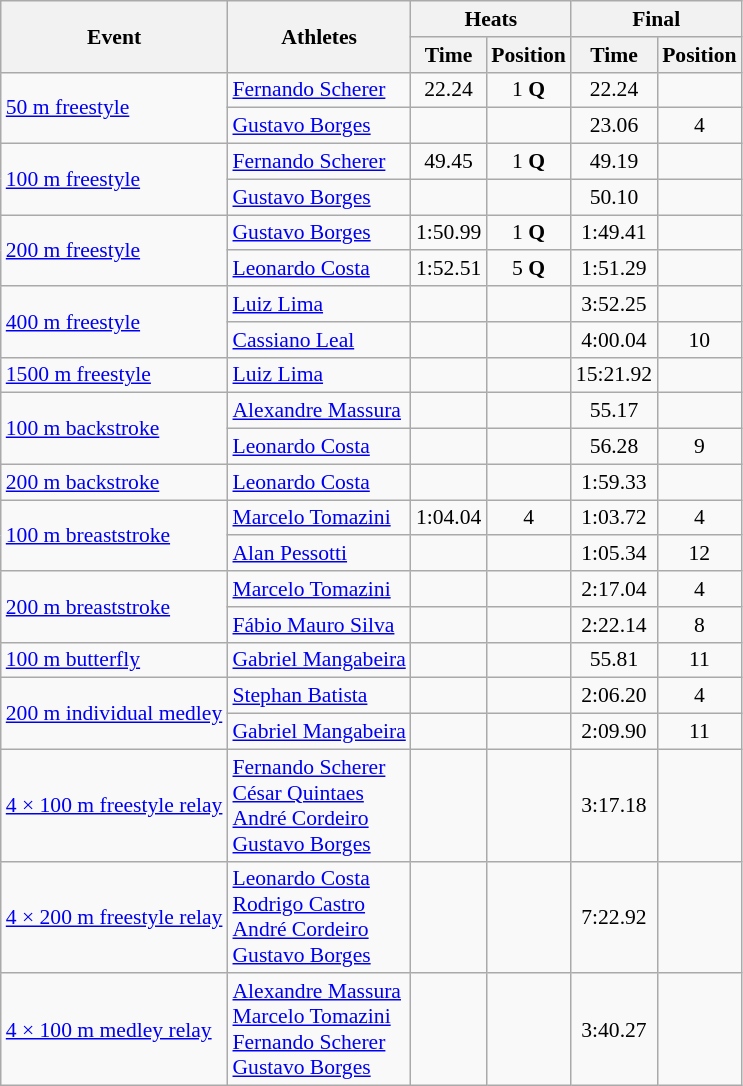<table class="wikitable" border="1" style="font-size:90%">
<tr>
<th rowspan=2>Event</th>
<th rowspan=2>Athletes</th>
<th colspan=2>Heats</th>
<th colspan=2>Final</th>
</tr>
<tr>
<th>Time</th>
<th>Position</th>
<th>Time</th>
<th>Position</th>
</tr>
<tr>
<td rowspan=2><a href='#'>50 m freestyle</a></td>
<td><a href='#'>Fernando Scherer</a></td>
<td align=center>22.24</td>
<td align=center>1 <strong>Q</strong></td>
<td align=center>22.24</td>
<td align=center></td>
</tr>
<tr>
<td><a href='#'>Gustavo Borges</a></td>
<td align=center></td>
<td align=center></td>
<td align=center>23.06</td>
<td align=center>4</td>
</tr>
<tr>
<td rowspan=2><a href='#'>100 m freestyle</a></td>
<td><a href='#'>Fernando Scherer</a></td>
<td align=center>49.45</td>
<td align=center>1 <strong>Q</strong></td>
<td align=center>49.19</td>
<td align=center></td>
</tr>
<tr>
<td><a href='#'>Gustavo Borges</a></td>
<td align=center></td>
<td align=center></td>
<td align=center>50.10</td>
<td align=center></td>
</tr>
<tr>
<td rowspan=2><a href='#'>200 m freestyle</a></td>
<td><a href='#'>Gustavo Borges</a></td>
<td align=center>1:50.99</td>
<td align=center>1 <strong>Q</strong></td>
<td align=center>1:49.41</td>
<td align=center></td>
</tr>
<tr>
<td><a href='#'>Leonardo Costa</a></td>
<td align=center>1:52.51</td>
<td align=center>5 <strong>Q</strong></td>
<td align=center>1:51.29</td>
<td align=center></td>
</tr>
<tr>
<td rowspan=2><a href='#'>400 m freestyle</a></td>
<td><a href='#'>Luiz Lima</a></td>
<td align=center></td>
<td align=center></td>
<td align=center>3:52.25</td>
<td align=center></td>
</tr>
<tr>
<td><a href='#'>Cassiano Leal</a></td>
<td align=center></td>
<td align=center></td>
<td align=center>4:00.04</td>
<td align=center>10</td>
</tr>
<tr>
<td><a href='#'>1500 m freestyle</a></td>
<td><a href='#'>Luiz Lima</a></td>
<td align=center></td>
<td align=center></td>
<td align=center>15:21.92</td>
<td align=center></td>
</tr>
<tr>
<td rowspan=2><a href='#'>100 m backstroke</a></td>
<td><a href='#'>Alexandre Massura</a></td>
<td align=center></td>
<td align=center></td>
<td align=center>55.17</td>
<td align=center></td>
</tr>
<tr>
<td><a href='#'>Leonardo Costa</a></td>
<td align=center></td>
<td align=center></td>
<td align=center>56.28</td>
<td align=center>9</td>
</tr>
<tr>
<td><a href='#'>200 m backstroke</a></td>
<td><a href='#'>Leonardo Costa</a></td>
<td align=center></td>
<td align=center></td>
<td align=center>1:59.33</td>
<td align=center></td>
</tr>
<tr>
<td rowspan=2><a href='#'>100 m breaststroke</a></td>
<td><a href='#'>Marcelo Tomazini</a></td>
<td align=center>1:04.04</td>
<td align=center>4</td>
<td align=center>1:03.72</td>
<td align=center>4</td>
</tr>
<tr>
<td><a href='#'>Alan Pessotti</a></td>
<td align=center></td>
<td align=center></td>
<td align=center>1:05.34</td>
<td align=center>12</td>
</tr>
<tr>
<td rowspan=2><a href='#'>200 m breaststroke</a></td>
<td><a href='#'>Marcelo Tomazini</a></td>
<td align=center></td>
<td align=center></td>
<td align=center>2:17.04</td>
<td align=center>4</td>
</tr>
<tr>
<td><a href='#'>Fábio Mauro Silva</a></td>
<td align=center></td>
<td align=center></td>
<td align=center>2:22.14</td>
<td align=center>8</td>
</tr>
<tr>
<td><a href='#'>100 m butterfly</a></td>
<td><a href='#'>Gabriel Mangabeira</a></td>
<td align=center></td>
<td align=center></td>
<td align=center>55.81</td>
<td align=center>11</td>
</tr>
<tr>
<td rowspan=2><a href='#'>200 m individual medley</a></td>
<td><a href='#'>Stephan Batista</a></td>
<td align=center></td>
<td align=center></td>
<td align=center>2:06.20</td>
<td align=center>4</td>
</tr>
<tr>
<td><a href='#'>Gabriel Mangabeira</a></td>
<td align=center></td>
<td align=center></td>
<td align=center>2:09.90</td>
<td align=center>11</td>
</tr>
<tr>
<td><a href='#'>4 × 100 m freestyle relay</a></td>
<td><a href='#'>Fernando Scherer</a><br><a href='#'>César Quintaes</a><br><a href='#'>André Cordeiro</a><br><a href='#'>Gustavo Borges</a></td>
<td align=center></td>
<td align=center></td>
<td align=center>3:17.18</td>
<td align=center></td>
</tr>
<tr>
<td><a href='#'>4 × 200 m freestyle relay</a></td>
<td><a href='#'>Leonardo Costa</a><br><a href='#'>Rodrigo Castro</a><br><a href='#'>André Cordeiro</a><br><a href='#'>Gustavo Borges</a></td>
<td align=center></td>
<td align=center></td>
<td align=center>7:22.92</td>
<td align=center></td>
</tr>
<tr>
<td><a href='#'>4 × 100 m medley relay</a></td>
<td><a href='#'>Alexandre Massura</a><br><a href='#'>Marcelo Tomazini</a><br><a href='#'>Fernando Scherer</a><br><a href='#'>Gustavo Borges</a></td>
<td align=center></td>
<td align=center></td>
<td align=center>3:40.27</td>
<td align=center></td>
</tr>
</table>
